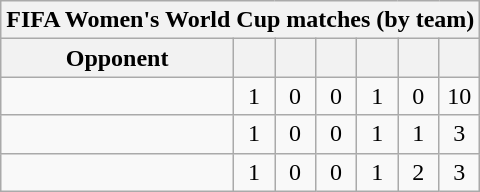<table class="wikitable sortable" style="text-align: center;">
<tr>
<th colspan=7>FIFA Women's World Cup matches (by team)</th>
</tr>
<tr>
<th>Opponent</th>
<th style="width:20px;"></th>
<th style="width:20px;"></th>
<th style="width:20px;"></th>
<th style="width:20px;"></th>
<th style="width:20px;"></th>
<th style="width:20px;"></th>
</tr>
<tr>
<td align="left"></td>
<td>1</td>
<td>0</td>
<td>0</td>
<td>1</td>
<td>0</td>
<td>10</td>
</tr>
<tr>
<td align="left"></td>
<td>1</td>
<td>0</td>
<td>0</td>
<td>1</td>
<td>1</td>
<td>3</td>
</tr>
<tr>
<td align="left"></td>
<td>1</td>
<td>0</td>
<td>0</td>
<td>1</td>
<td>2</td>
<td>3</td>
</tr>
</table>
